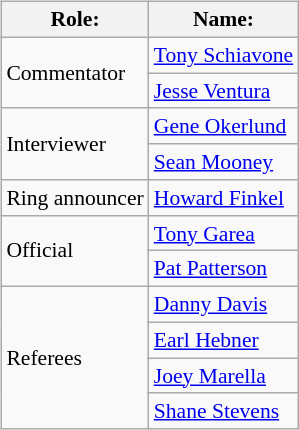<table class=wikitable style="font-size:90%; margin: 0.5em 0 0.5em 1em; float: right; clear: left;">
<tr>
<th>Role:</th>
<th>Name:</th>
</tr>
<tr>
<td rowspan=2>Commentator</td>
<td><a href='#'>Tony Schiavone</a></td>
</tr>
<tr>
<td><a href='#'>Jesse Ventura</a></td>
</tr>
<tr>
<td rowspan=2>Interviewer</td>
<td><a href='#'>Gene Okerlund</a></td>
</tr>
<tr>
<td><a href='#'>Sean Mooney</a></td>
</tr>
<tr>
<td rowspan=1>Ring announcer</td>
<td><a href='#'>Howard Finkel</a></td>
</tr>
<tr>
<td rowspan=2>Official</td>
<td><a href='#'>Tony Garea</a></td>
</tr>
<tr>
<td><a href='#'>Pat Patterson</a></td>
</tr>
<tr>
<td rowspan=4>Referees</td>
<td><a href='#'>Danny Davis</a></td>
</tr>
<tr>
<td><a href='#'>Earl Hebner</a></td>
</tr>
<tr>
<td><a href='#'>Joey Marella</a></td>
</tr>
<tr>
<td><a href='#'>Shane Stevens</a></td>
</tr>
</table>
